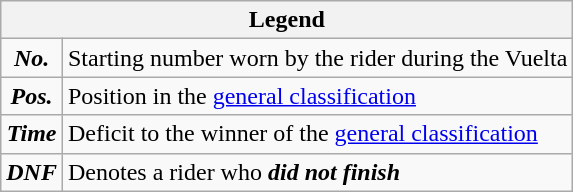<table class="wikitable">
<tr>
<th colspan=2>Legend</th>
</tr>
<tr>
<td align=center><strong><em>No.</em></strong></td>
<td>Starting number worn by the rider during the Vuelta</td>
</tr>
<tr>
<td align=center><strong><em>Pos.</em></strong></td>
<td>Position in the <a href='#'>general classification</a></td>
</tr>
<tr>
<td align=center><strong><em>Time</em></strong></td>
<td>Deficit to the winner of the <a href='#'>general classification</a></td>
</tr>
<tr>
<td align=center><strong><em>DNF</em></strong></td>
<td>Denotes a rider who <strong><em>did not finish</em></strong></td>
</tr>
</table>
